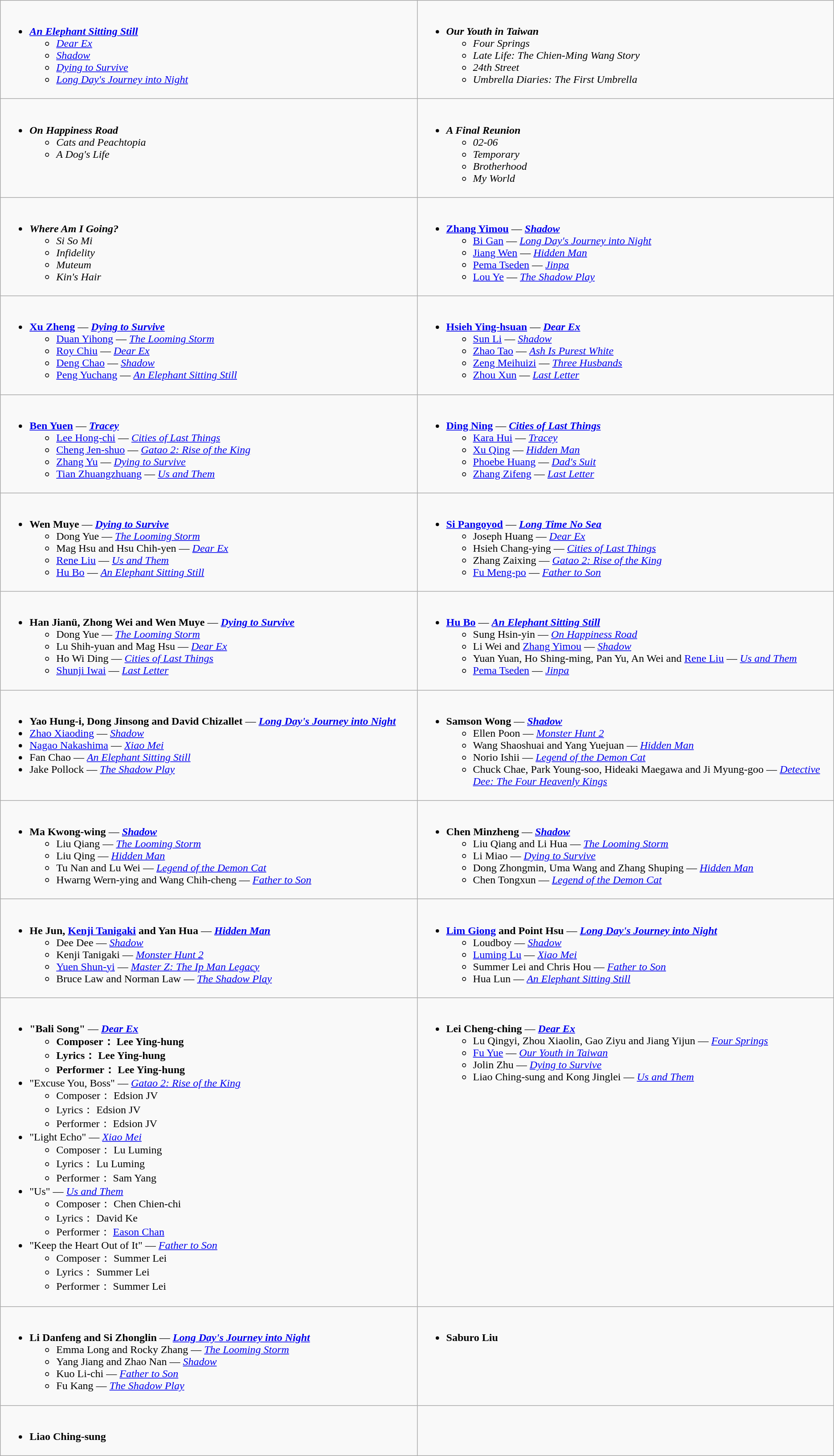<table class=wikitable>
<tr>
<td valign="top" width="50%"><br><ul><li><strong><em><a href='#'>An Elephant Sitting Still</a></em></strong><ul><li><em><a href='#'>Dear Ex</a></em></li><li><em><a href='#'>Shadow</a></em></li><li><em><a href='#'>Dying to Survive</a></em></li><li><em><a href='#'>Long Day's Journey into Night</a></em></li></ul></li></ul></td>
<td valign="top" width="50%"><br><ul><li><strong><em>Our Youth in Taiwan</em></strong><ul><li><em>Four Springs</em></li><li><em>Late Life: The Chien-Ming Wang Story</em></li><li><em>24th Street</em></li><li><em>Umbrella Diaries: The First Umbrella</em></li></ul></li></ul></td>
</tr>
<tr>
<td valign="top" width="50%"><br><ul><li><strong><em>On Happiness Road</em></strong><ul><li><em>Cats and Peachtopia</em></li><li><em>A Dog's Life</em></li></ul></li></ul></td>
<td valign="top" width="50%"><br><ul><li><strong><em>A Final Reunion</em></strong><ul><li><em>02-06</em></li><li><em>Temporary</em></li><li><em>Brotherhood</em></li><li><em>My World</em></li></ul></li></ul></td>
</tr>
<tr>
<td valign="top" width="50%"><br><ul><li><strong><em>Where Am I Going?</em></strong><ul><li><em>Si So Mi</em></li><li><em>Infidelity</em></li><li><em>Muteum</em></li><li><em>Kin's Hair</em></li></ul></li></ul></td>
<td valign="top" width="50%"><br><ul><li><strong><a href='#'>Zhang Yimou</a></strong> — <strong><em><a href='#'>Shadow</a></em></strong><ul><li><a href='#'>Bi Gan</a> — <em><a href='#'>Long Day's Journey into Night</a></em></li><li><a href='#'>Jiang Wen</a> — <em><a href='#'>Hidden Man</a></em></li><li><a href='#'>Pema Tseden</a> — <em><a href='#'>Jinpa</a></em></li><li><a href='#'>Lou Ye</a> — <em><a href='#'>The Shadow Play</a></em></li></ul></li></ul></td>
</tr>
<tr>
<td valign="top" width="50%"><br><ul><li><strong><a href='#'>Xu Zheng</a></strong> — <strong><em><a href='#'>Dying to Survive</a></em></strong><ul><li><a href='#'>Duan Yihong</a> — <em><a href='#'>The Looming Storm</a></em></li><li><a href='#'>Roy Chiu</a> — <em><a href='#'>Dear Ex</a></em></li><li><a href='#'>Deng Chao</a> — <em><a href='#'>Shadow</a></em></li><li><a href='#'>Peng Yuchang</a> — <em><a href='#'>An Elephant Sitting Still</a></em></li></ul></li></ul></td>
<td valign="top" width="50%"><br><ul><li><strong><a href='#'>Hsieh Ying-hsuan</a></strong> — <strong><em><a href='#'>Dear Ex</a></em></strong><ul><li><a href='#'>Sun Li</a> — <em><a href='#'>Shadow</a></em></li><li><a href='#'>Zhao Tao</a> — <em><a href='#'>Ash Is Purest White</a></em></li><li><a href='#'>Zeng Meihuizi</a> — <em><a href='#'>Three Husbands</a></em></li><li><a href='#'>Zhou Xun</a> — <em><a href='#'>Last Letter</a></em></li></ul></li></ul></td>
</tr>
<tr>
<td valign="top" width="50%"><br><ul><li><strong><a href='#'>Ben Yuen</a></strong> — <strong><em><a href='#'>Tracey</a></em></strong><ul><li><a href='#'>Lee Hong-chi</a> — <em><a href='#'>Cities of Last Things</a></em></li><li><a href='#'>Cheng Jen-shuo</a> — <em><a href='#'>Gatao 2: Rise of the King</a></em></li><li><a href='#'>Zhang Yu</a> — <em><a href='#'>Dying to Survive</a></em></li><li><a href='#'>Tian Zhuangzhuang</a> — <em><a href='#'>Us and Them</a></em></li></ul></li></ul></td>
<td valign="top" width="50%"><br><ul><li><strong><a href='#'>Ding Ning</a></strong> — <strong><em><a href='#'>Cities of Last Things</a></em></strong><ul><li><a href='#'>Kara Hui</a> — <em><a href='#'>Tracey</a></em></li><li><a href='#'>Xu Qing</a> — <em><a href='#'>Hidden Man</a></em></li><li><a href='#'>Phoebe Huang</a> — <em><a href='#'>Dad's Suit</a></em></li><li><a href='#'>Zhang Zifeng</a> — <em><a href='#'>Last Letter</a></em></li></ul></li></ul></td>
</tr>
<tr>
<td valign="top" width="50%"><br><ul><li><strong>Wen Muye</strong> — <strong><em><a href='#'>Dying to Survive</a></em></strong><ul><li>Dong Yue — <em><a href='#'>The Looming Storm</a></em></li><li>Mag Hsu and Hsu Chih-yen — <em><a href='#'>Dear Ex</a></em></li><li><a href='#'>Rene Liu</a> — <em><a href='#'>Us and Them</a></em></li><li><a href='#'>Hu Bo</a> — <em><a href='#'>An Elephant Sitting Still</a></em></li></ul></li></ul></td>
<td valign="top" width="50%"><br><ul><li><strong><a href='#'>Si Pangoyod</a></strong> — <strong><em><a href='#'>Long Time No Sea</a></em></strong><ul><li>Joseph Huang — <em><a href='#'>Dear Ex</a></em></li><li>Hsieh Chang-ying — <em><a href='#'>Cities of Last Things</a></em></li><li>Zhang Zaixing — <em><a href='#'>Gatao 2: Rise of the King</a></em></li><li><a href='#'>Fu Meng-po</a> — <em><a href='#'>Father to Son</a></em></li></ul></li></ul></td>
</tr>
<tr>
<td valign="top" width="50%"><br><ul><li><strong>Han Jianü, Zhong Wei and Wen Muye</strong> — <strong><em><a href='#'>Dying to Survive</a></em></strong><ul><li>Dong Yue — <em><a href='#'>The Looming Storm</a></em></li><li>Lu Shih-yuan and Mag Hsu — <em><a href='#'>Dear Ex</a></em></li><li>Ho Wi Ding — <em><a href='#'>Cities of Last Things</a></em></li><li><a href='#'>Shunji Iwai</a> — <em><a href='#'>Last Letter</a></em></li></ul></li></ul></td>
<td valign="top" width="50%"><br><ul><li><strong><a href='#'>Hu Bo</a></strong> — <strong><em><a href='#'>An Elephant Sitting Still</a></em></strong><ul><li>Sung Hsin-yin — <em><a href='#'>On Happiness Road</a></em></li><li>Li Wei and <a href='#'>Zhang Yimou</a> — <em><a href='#'>Shadow</a></em></li><li>Yuan Yuan, Ho Shing-ming, Pan Yu, An Wei and <a href='#'>Rene Liu</a> — <em><a href='#'>Us and Them</a></em></li><li><a href='#'>Pema Tseden</a> — <em><a href='#'>Jinpa</a></em></li></ul></li></ul></td>
</tr>
<tr>
<td valign="top" width="50%"><br><ul><li><strong>Yao Hung-i, Dong Jinsong and David Chizallet</strong> — <strong><em><a href='#'>Long Day's Journey into Night</a></em></strong></li><li><a href='#'>Zhao Xiaoding</a> — <em><a href='#'>Shadow</a></em></li><li><a href='#'>Nagao Nakashima</a> — <em><a href='#'>Xiao Mei</a></em></li><li>Fan Chao — <em><a href='#'>An Elephant Sitting Still</a></em></li><li>Jake Pollock — <em><a href='#'>The Shadow Play</a></em></li></ul></td>
<td valign="top" width="50%"><br><ul><li><strong>Samson Wong</strong> — <strong><em><a href='#'>Shadow</a></em></strong><ul><li>Ellen Poon — <em><a href='#'>Monster Hunt 2</a></em></li><li>Wang Shaoshuai and Yang Yuejuan — <em><a href='#'>Hidden Man</a></em></li><li>Norio Ishii — <em><a href='#'>Legend of the Demon Cat</a></em></li><li>Chuck Chae, Park Young-soo, Hideaki Maegawa and Ji Myung-goo  — <em><a href='#'>Detective Dee: The Four Heavenly Kings</a></em></li></ul></li></ul></td>
</tr>
<tr>
<td valign="top" width="50%"><br><ul><li><strong>Ma Kwong-wing</strong> — <strong><em><a href='#'>Shadow</a></em></strong><ul><li>Liu Qiang — <em><a href='#'>The Looming Storm</a></em></li><li>Liu Qing — <em><a href='#'>Hidden Man</a></em></li><li>Tu Nan and Lu Wei — <em><a href='#'>Legend of the Demon Cat</a></em></li><li>Hwarng Wern-ying and Wang Chih-cheng — <em><a href='#'>Father to Son</a></em></li></ul></li></ul></td>
<td valign="top" width="50%"><br><ul><li><strong>Chen Minzheng</strong> — <strong><em><a href='#'>Shadow</a></em></strong><ul><li>Liu Qiang and Li Hua — <em><a href='#'>The Looming Storm</a></em></li><li>Li Miao — <em><a href='#'>Dying to Survive</a></em></li><li>Dong Zhongmin, Uma Wang and Zhang Shuping — <em><a href='#'>Hidden Man</a></em></li><li>Chen Tongxun — <em><a href='#'>Legend of the Demon Cat</a></em></li></ul></li></ul></td>
</tr>
<tr>
<td valign="top" width="50%"><br><ul><li><strong>He Jun, <a href='#'>Kenji Tanigaki</a> and Yan Hua</strong> — <strong><em><a href='#'>Hidden Man</a></em></strong><ul><li>Dee Dee — <em><a href='#'>Shadow</a></em></li><li>Kenji Tanigaki — <em><a href='#'>Monster Hunt 2</a></em></li><li><a href='#'>Yuen Shun-yi</a> — <em><a href='#'>Master Z: The Ip Man Legacy</a></em></li><li>Bruce Law and Norman Law — <em><a href='#'>The Shadow Play</a></em></li></ul></li></ul></td>
<td valign="top" width="50%"><br><ul><li><strong><a href='#'>Lim Giong</a> and Point Hsu</strong> — <strong><em><a href='#'>Long Day's Journey into Night</a></em></strong><ul><li>Loudboy — <em><a href='#'>Shadow</a></em></li><li><a href='#'>Luming Lu</a> — <em><a href='#'>Xiao Mei</a></em></li><li>Summer Lei and Chris Hou — <em><a href='#'>Father to Son</a></em></li><li>Hua Lun — <em><a href='#'>An Elephant Sitting Still</a></em></li></ul></li></ul></td>
</tr>
<tr>
<td valign="top" width="50%"><br><ul><li><strong>"Bali Song"</strong> — <strong><em><a href='#'>Dear Ex</a></em></strong><ul><li><strong>Composer： Lee Ying-hung</strong></li><li><strong>Lyrics： Lee Ying-hung</strong></li><li><strong>Performer： Lee Ying-hung</strong></li></ul></li><li>"Excuse You, Boss" — <em><a href='#'>Gatao 2: Rise of the King</a></em><ul><li>Composer： Edsion JV</li><li>Lyrics： Edsion JV</li><li>Performer： Edsion JV</li></ul></li><li>"Light Echo" — <em><a href='#'>Xiao Mei</a></em><ul><li>Composer： Lu Luming</li><li>Lyrics： Lu Luming</li><li>Performer： Sam Yang</li></ul></li><li>"Us" — <em><a href='#'>Us and Them</a></em><ul><li>Composer： Chen Chien-chi</li><li>Lyrics： David Ke</li><li>Performer： <a href='#'>Eason Chan</a></li></ul></li><li>"Keep the Heart Out of It" — <em><a href='#'>Father to Son</a></em><ul><li>Composer： Summer Lei</li><li>Lyrics： Summer Lei</li><li>Performer： Summer Lei</li></ul></li></ul></td>
<td valign="top" width="50%"><br><ul><li><strong>Lei Cheng-ching</strong> — <strong><em><a href='#'>Dear Ex</a></em></strong><ul><li>Lu Qingyi, Zhou Xiaolin, Gao Ziyu and Jiang Yijun — <em><a href='#'>Four Springs</a></em></li><li><a href='#'>Fu Yue</a> — <em><a href='#'>Our Youth in Taiwan</a></em></li><li>Jolin Zhu — <em><a href='#'>Dying to Survive</a></em></li><li>Liao Ching-sung and Kong Jinglei — <em><a href='#'>Us and Them</a></em></li></ul></li></ul></td>
</tr>
<tr>
<td valign="top" width="50%"><br><ul><li><strong>Li Danfeng and Si Zhonglin</strong> — <strong><em><a href='#'>Long Day's Journey into Night</a></em></strong><ul><li>Emma Long and Rocky Zhang — <em><a href='#'>The Looming Storm</a></em></li><li>Yang Jiang and Zhao Nan — <em><a href='#'>Shadow</a></em></li><li>Kuo Li-chi — <em><a href='#'>Father to Son</a></em></li><li>Fu Kang — <em><a href='#'>The Shadow Play</a></em></li></ul></li></ul></td>
<td valign="top" width="50%"><br><ul><li><strong>Saburo Liu</strong></li></ul></td>
</tr>
<tr>
<td valign="top" width="50%"><br><ul><li><strong> Liao Ching-sung</strong></li></ul></td>
</tr>
</table>
